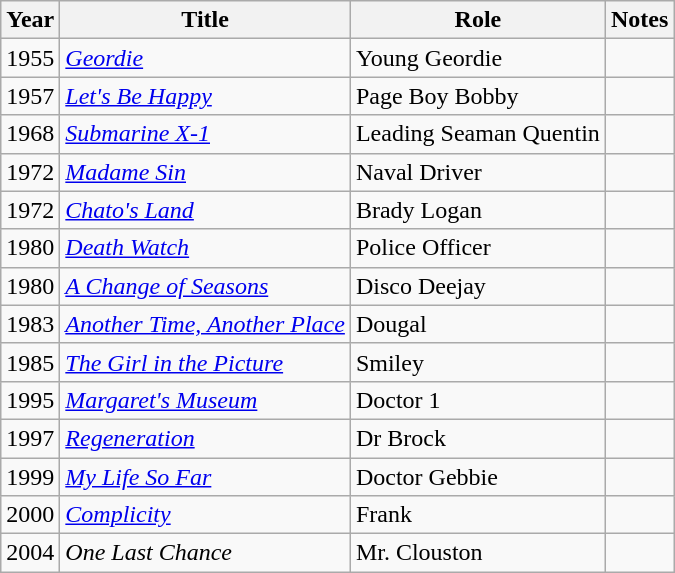<table class="wikitable sortable">
<tr>
<th>Year</th>
<th>Title</th>
<th>Role</th>
<th class="unsortable">Notes</th>
</tr>
<tr>
<td>1955</td>
<td><em><a href='#'>Geordie</a></em></td>
<td>Young Geordie</td>
<td></td>
</tr>
<tr>
<td>1957</td>
<td><em><a href='#'>Let's Be Happy</a></em></td>
<td>Page Boy Bobby</td>
<td></td>
</tr>
<tr>
<td>1968</td>
<td><em><a href='#'>Submarine X-1</a></em></td>
<td>Leading Seaman Quentin</td>
<td></td>
</tr>
<tr>
<td>1972</td>
<td><em><a href='#'>Madame Sin</a></em></td>
<td>Naval Driver</td>
<td></td>
</tr>
<tr>
<td>1972</td>
<td><em><a href='#'>Chato's Land</a></em></td>
<td>Brady Logan</td>
<td></td>
</tr>
<tr>
<td>1980</td>
<td><em><a href='#'>Death Watch</a></em></td>
<td>Police Officer</td>
<td></td>
</tr>
<tr>
<td>1980</td>
<td><em><a href='#'>A Change of Seasons</a></em></td>
<td>Disco Deejay</td>
<td></td>
</tr>
<tr>
<td>1983</td>
<td><em><a href='#'>Another Time, Another Place</a></em></td>
<td>Dougal</td>
<td></td>
</tr>
<tr>
<td>1985</td>
<td><em><a href='#'>The Girl in the Picture</a></em></td>
<td>Smiley</td>
<td></td>
</tr>
<tr>
<td>1995</td>
<td><em><a href='#'>Margaret's Museum</a></em></td>
<td>Doctor 1</td>
<td></td>
</tr>
<tr>
<td>1997</td>
<td><em><a href='#'>Regeneration</a></em></td>
<td>Dr Brock</td>
<td></td>
</tr>
<tr>
<td>1999</td>
<td><em><a href='#'>My Life So Far</a></em></td>
<td>Doctor Gebbie</td>
<td></td>
</tr>
<tr>
<td>2000</td>
<td><em><a href='#'>Complicity</a></em></td>
<td>Frank</td>
<td></td>
</tr>
<tr>
<td>2004</td>
<td><em>One Last Chance</em></td>
<td>Mr. Clouston</td>
<td></td>
</tr>
</table>
